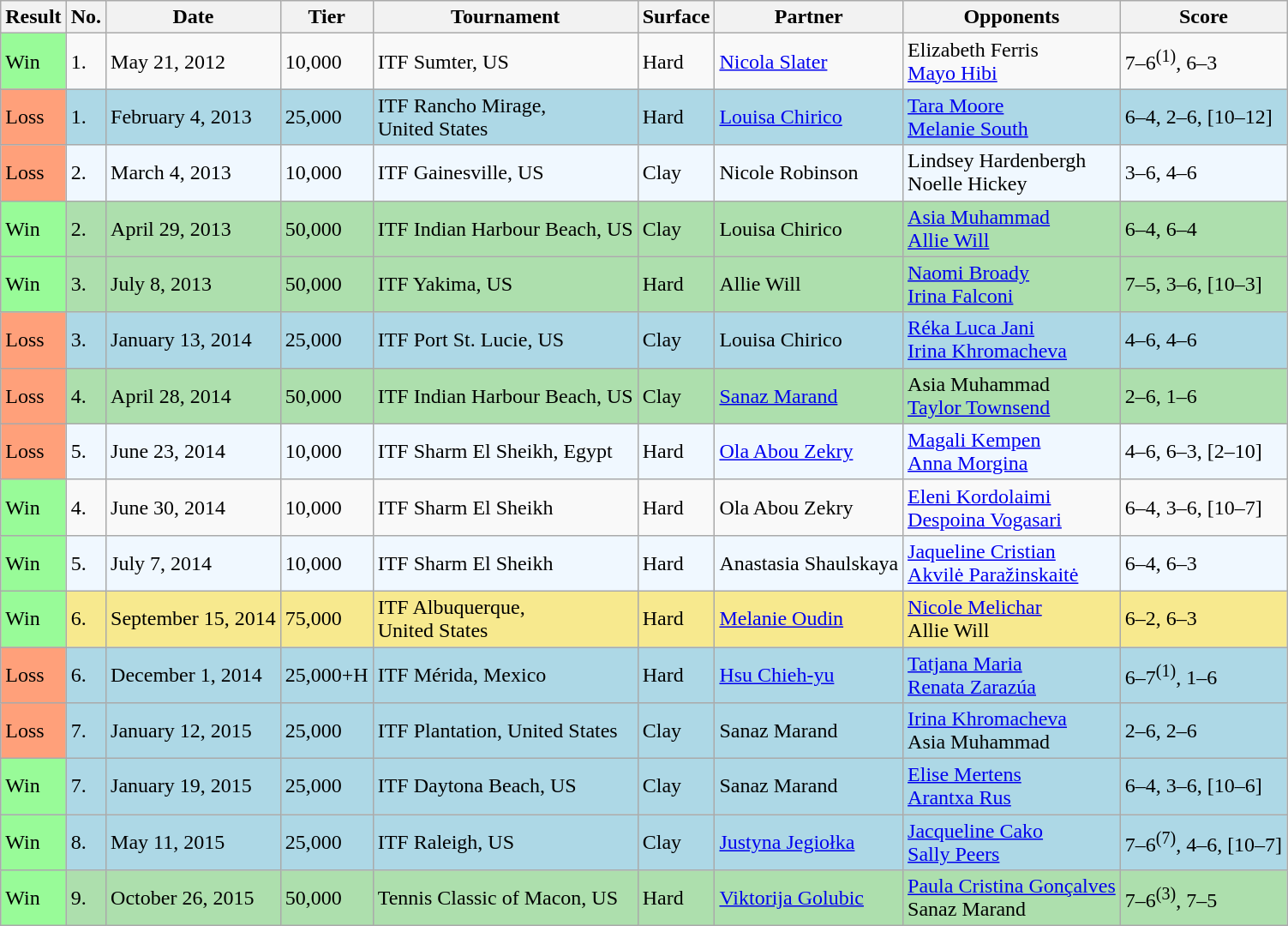<table class="sortable wikitable">
<tr>
<th>Result</th>
<th class="unsortable">No.</th>
<th>Date</th>
<th>Tier</th>
<th>Tournament</th>
<th>Surface</th>
<th>Partner</th>
<th>Opponents</th>
<th class="unsortable">Score</th>
</tr>
<tr>
<td style="background:#98fb98;">Win</td>
<td>1.</td>
<td>May 21, 2012</td>
<td>10,000</td>
<td>ITF Sumter, US</td>
<td>Hard</td>
<td> <a href='#'>Nicola Slater</a></td>
<td> Elizabeth Ferris <br>  <a href='#'>Mayo Hibi</a></td>
<td>7–6<sup>(1)</sup>, 6–3</td>
</tr>
<tr style="background:lightblue;">
<td style="background:#ffa07a;">Loss</td>
<td>1.</td>
<td>February 4, 2013</td>
<td>25,000</td>
<td>ITF Rancho Mirage, <br>United States</td>
<td>Hard</td>
<td> <a href='#'>Louisa Chirico</a></td>
<td> <a href='#'>Tara Moore</a> <br>  <a href='#'>Melanie South</a></td>
<td>6–4, 2–6, [10–12]</td>
</tr>
<tr style="background:#f0f8ff;">
<td style="background:#ffa07a;">Loss</td>
<td>2.</td>
<td>March 4, 2013</td>
<td>10,000</td>
<td>ITF Gainesville, US</td>
<td>Clay</td>
<td> Nicole Robinson</td>
<td> Lindsey Hardenbergh <br>  Noelle Hickey</td>
<td>3–6, 4–6</td>
</tr>
<tr style="background:#addfad;">
<td style="background:#98fb98;">Win</td>
<td>2.</td>
<td>April 29, 2013</td>
<td>50,000</td>
<td>ITF Indian Harbour Beach, US</td>
<td>Clay</td>
<td> Louisa Chirico</td>
<td> <a href='#'>Asia Muhammad</a> <br>  <a href='#'>Allie Will</a></td>
<td>6–4, 6–4</td>
</tr>
<tr style="background:#addfad;">
<td style="background:#98fb98;">Win</td>
<td>3.</td>
<td>July 8, 2013</td>
<td>50,000</td>
<td>ITF Yakima, US</td>
<td>Hard</td>
<td> Allie Will</td>
<td> <a href='#'>Naomi Broady</a> <br>  <a href='#'>Irina Falconi</a></td>
<td>7–5, 3–6, [10–3]</td>
</tr>
<tr style="background:lightblue;">
<td style="background:#ffa07a;">Loss</td>
<td>3.</td>
<td>January 13, 2014</td>
<td>25,000</td>
<td>ITF Port St. Lucie, US</td>
<td>Clay</td>
<td> Louisa Chirico</td>
<td> <a href='#'>Réka Luca Jani</a> <br>  <a href='#'>Irina Khromacheva</a></td>
<td>4–6, 4–6</td>
</tr>
<tr style="background:#addfad;">
<td style="background:#ffa07a;">Loss</td>
<td>4.</td>
<td>April 28, 2014</td>
<td>50,000</td>
<td>ITF Indian Harbour Beach, US</td>
<td>Clay</td>
<td> <a href='#'>Sanaz Marand</a></td>
<td> Asia Muhammad <br>  <a href='#'>Taylor Townsend</a></td>
<td>2–6, 1–6</td>
</tr>
<tr style="background:#f0f8ff;">
<td style="background:#ffa07a;">Loss</td>
<td>5.</td>
<td>June 23, 2014</td>
<td>10,000</td>
<td>ITF Sharm El Sheikh, Egypt</td>
<td>Hard</td>
<td> <a href='#'>Ola Abou Zekry</a></td>
<td> <a href='#'>Magali Kempen</a> <br>  <a href='#'>Anna Morgina</a></td>
<td>4–6, 6–3, [2–10]</td>
</tr>
<tr>
<td style="background:#98fb98;">Win</td>
<td>4.</td>
<td>June 30, 2014</td>
<td>10,000</td>
<td>ITF Sharm El Sheikh</td>
<td>Hard</td>
<td> Ola Abou Zekry</td>
<td> <a href='#'>Eleni Kordolaimi</a> <br>  <a href='#'>Despoina Vogasari</a></td>
<td>6–4, 3–6, [10–7]</td>
</tr>
<tr style="background:#f0f8ff;">
<td style="background:#98fb98;">Win</td>
<td>5.</td>
<td>July 7, 2014</td>
<td>10,000</td>
<td>ITF Sharm El Sheikh</td>
<td>Hard</td>
<td> Anastasia Shaulskaya</td>
<td> <a href='#'>Jaqueline Cristian</a> <br>  <a href='#'>Akvilė Paražinskaitė</a></td>
<td>6–4, 6–3</td>
</tr>
<tr style="background:#f7e98e;">
<td style="background:#98fb98;">Win</td>
<td>6.</td>
<td>September 15, 2014</td>
<td>75,000</td>
<td>ITF Albuquerque, <br>United States</td>
<td>Hard</td>
<td> <a href='#'>Melanie Oudin</a></td>
<td> <a href='#'>Nicole Melichar</a> <br>  Allie Will</td>
<td>6–2, 6–3</td>
</tr>
<tr style="background:lightblue;">
<td style="background:#ffa07a;">Loss</td>
<td>6.</td>
<td>December 1, 2014</td>
<td>25,000+H</td>
<td>ITF Mérida, Mexico</td>
<td>Hard</td>
<td> <a href='#'>Hsu Chieh-yu</a></td>
<td> <a href='#'>Tatjana Maria</a> <br>  <a href='#'>Renata Zarazúa</a></td>
<td>6–7<sup>(1)</sup>, 1–6</td>
</tr>
<tr style="background:lightblue;">
<td style="background:#ffa07a;">Loss</td>
<td>7.</td>
<td>January 12, 2015</td>
<td>25,000</td>
<td>ITF Plantation, United States</td>
<td>Clay</td>
<td> Sanaz Marand</td>
<td> <a href='#'>Irina Khromacheva</a> <br>  Asia Muhammad</td>
<td>2–6, 2–6</td>
</tr>
<tr style="background:lightblue;">
<td style="background:#98fb98;">Win</td>
<td>7.</td>
<td>January 19, 2015</td>
<td>25,000</td>
<td>ITF Daytona Beach, US</td>
<td>Clay</td>
<td> Sanaz Marand</td>
<td> <a href='#'>Elise Mertens</a> <br>  <a href='#'>Arantxa Rus</a></td>
<td>6–4, 3–6, [10–6]</td>
</tr>
<tr style="background:lightblue;">
<td style="background:#98fb98;">Win</td>
<td>8.</td>
<td>May 11, 2015</td>
<td>25,000</td>
<td>ITF Raleigh, US</td>
<td>Clay</td>
<td> <a href='#'>Justyna Jegiołka</a></td>
<td> <a href='#'>Jacqueline Cako</a> <br>  <a href='#'>Sally Peers</a></td>
<td>7–6<sup>(7)</sup>, 4–6, [10–7]</td>
</tr>
<tr style="background:#addfad;">
<td style="background:#98fb98;">Win</td>
<td>9.</td>
<td>October 26, 2015</td>
<td>50,000</td>
<td>Tennis Classic of Macon, US</td>
<td>Hard</td>
<td> <a href='#'>Viktorija Golubic</a></td>
<td> <a href='#'>Paula Cristina Gonçalves</a> <br>  Sanaz Marand</td>
<td>7–6<sup>(3)</sup>, 7–5</td>
</tr>
</table>
